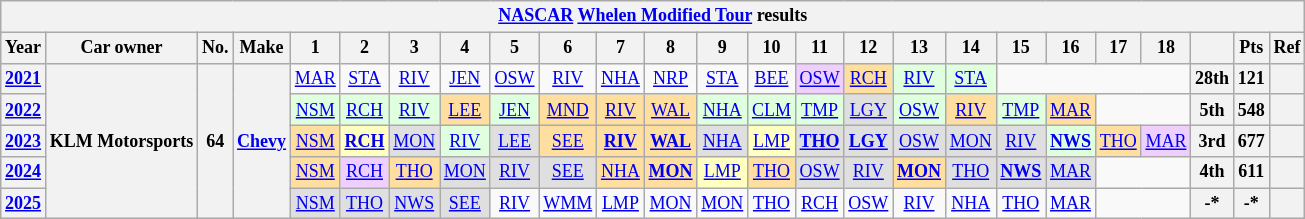<table class="wikitable" style="text-align:center; font-size:75%">
<tr>
<th colspan=38><a href='#'>NASCAR</a> <a href='#'>Whelen Modified Tour</a> results</th>
</tr>
<tr>
<th>Year</th>
<th>Car owner</th>
<th>No.</th>
<th>Make</th>
<th>1</th>
<th>2</th>
<th>3</th>
<th>4</th>
<th>5</th>
<th>6</th>
<th>7</th>
<th>8</th>
<th>9</th>
<th>10</th>
<th>11</th>
<th>12</th>
<th>13</th>
<th>14</th>
<th>15</th>
<th>16</th>
<th>17</th>
<th>18</th>
<th></th>
<th>Pts</th>
<th>Ref</th>
</tr>
<tr>
<th><a href='#'>2021</a></th>
<th rowspan=5>KLM Motorsports</th>
<th rowspan=5>64</th>
<th rowspan=5><a href='#'>Chevy</a></th>
<td><a href='#'>MAR</a></td>
<td><a href='#'>STA</a></td>
<td><a href='#'>RIV</a></td>
<td><a href='#'>JEN</a></td>
<td><a href='#'>OSW</a></td>
<td><a href='#'>RIV</a></td>
<td><a href='#'>NHA</a></td>
<td><a href='#'>NRP</a></td>
<td><a href='#'>STA</a></td>
<td><a href='#'>BEE</a></td>
<td style="background:#EFCFFF;"><a href='#'>OSW</a><br></td>
<td style="background:#FFDF9F;"><a href='#'>RCH</a><br></td>
<td style="background:#DFFFDF;"><a href='#'>RIV</a><br></td>
<td style="background:#DFFFDF;"><a href='#'>STA</a><br></td>
<td colspan=4></td>
<th>28th</th>
<th>121</th>
<th></th>
</tr>
<tr>
<th><a href='#'>2022</a></th>
<td style="background:#DFFFDF;"><a href='#'>NSM</a><br></td>
<td style="background:#DFFFDF;"><a href='#'>RCH</a><br></td>
<td style="background:#DFFFDF;"><a href='#'>RIV</a><br></td>
<td style="background:#FFDF9F;"><a href='#'>LEE</a><br></td>
<td style="background:#DFFFDF;"><a href='#'>JEN</a><br></td>
<td style="background:#FFDF9F;"><a href='#'>MND</a><br></td>
<td style="background:#FFDF9F;"><a href='#'>RIV</a><br></td>
<td style="background:#FFDF9F;"><a href='#'>WAL</a><br></td>
<td style="background:#DFFFDF;"><a href='#'>NHA</a><br></td>
<td style="background:#DFFFDF;"><a href='#'>CLM</a><br></td>
<td style="background:#DFFFDF;"><a href='#'>TMP</a><br></td>
<td style="background:#DFDFDF;"><a href='#'>LGY</a><br></td>
<td style="background:#DFFFDF;"><a href='#'>OSW</a><br></td>
<td style="background:#FFDF9F;"><a href='#'>RIV</a><br></td>
<td style="background:#DFFFDF;"><a href='#'>TMP</a><br></td>
<td style="background:#FFDF9F;"><a href='#'>MAR</a><br></td>
<td colspan=2></td>
<th>5th</th>
<th>548</th>
<th></th>
</tr>
<tr>
<th><a href='#'>2023</a></th>
<td style="background:#FFDF9F;"><a href='#'>NSM</a><br></td>
<td style="background:#FFFFBF;"><strong><a href='#'>RCH</a></strong><br></td>
<td style="background:#DFDFDF;"><a href='#'>MON</a><br></td>
<td style="background:#DFFFDF;"><a href='#'>RIV</a><br></td>
<td style="background:#DFDFDF;"><a href='#'>LEE</a><br></td>
<td style="background:#FFDF9F;"><a href='#'>SEE</a><br></td>
<td style="background:#FFDF9F;"><strong><a href='#'>RIV</a></strong><br></td>
<td style="background:#FFDF9F;"><strong><a href='#'>WAL</a></strong><br></td>
<td style="background:#DFDFDF;"><a href='#'>NHA</a><br></td>
<td style="background:#FFFFBF;"><a href='#'>LMP</a><br></td>
<td style="background:#DFDFDF;"><strong><a href='#'>THO</a></strong><br></td>
<td style="background:#DFDFDF;"><strong><a href='#'>LGY</a></strong><br></td>
<td style="background:#DFDFDF;"><a href='#'>OSW</a><br></td>
<td style="background:#DFDFDF;"><a href='#'>MON</a><br></td>
<td style="background:#DFDFDF;"><a href='#'>RIV</a><br></td>
<td style="background:#DFFFDF;"><strong><a href='#'>NWS</a></strong><br></td>
<td style="background:#FFDF9F;"><a href='#'>THO</a><br></td>
<td style="background:#EFCFFF;"><a href='#'>MAR</a><br></td>
<th>3rd</th>
<th>677</th>
<th></th>
</tr>
<tr>
<th><a href='#'>2024</a></th>
<td style="background:#FFDF9F;"><a href='#'>NSM</a><br></td>
<td style="background:#EFCFFF;"><a href='#'>RCH</a><br></td>
<td style="background:#FFDF9F;"><a href='#'>THO</a><br></td>
<td style="background:#DFDFDF;"><a href='#'>MON</a><br></td>
<td style="background:#DFDFDF;"><a href='#'>RIV</a><br></td>
<td style="background:#DFDFDF;"><a href='#'>SEE</a><br></td>
<td style="background:#FFDF9F;"><a href='#'>NHA</a><br></td>
<td style="background:#FFDF9F;"><strong><a href='#'>MON</a></strong><br></td>
<td style="background:#FFFFBF;"><a href='#'>LMP</a><br></td>
<td style="background:#FFDF9F;"><a href='#'>THO</a><br></td>
<td style="background:#DFDFDF;"><a href='#'>OSW</a><br></td>
<td style="background:#DFDFDF;"><a href='#'>RIV</a><br></td>
<td style="background:#FFDF9F;"><strong><a href='#'>MON</a></strong><br></td>
<td style="background:#DFDFDF;"><a href='#'>THO</a><br></td>
<td style="background:#DFDFDF;"><strong><a href='#'>NWS</a></strong><br></td>
<td style="background:#DFDFDF;"><a href='#'>MAR</a><br></td>
<td colspan=2></td>
<th>4th</th>
<th>611</th>
<th></th>
</tr>
<tr>
<th><a href='#'>2025</a></th>
<td style="background:#DFDFDF;"><a href='#'>NSM</a><br></td>
<td style="background:#DFDFDF;"><a href='#'>THO</a><br></td>
<td style="background:#DFDFDF;"><a href='#'>NWS</a><br></td>
<td style="background:#DFDFDF;"><a href='#'>SEE</a><br></td>
<td><a href='#'>RIV</a></td>
<td><a href='#'>WMM</a></td>
<td><a href='#'>LMP</a></td>
<td><a href='#'>MON</a></td>
<td style="background:#;"><a href='#'>MON</a><br></td>
<td><a href='#'>THO</a></td>
<td><a href='#'>RCH</a></td>
<td><a href='#'>OSW</a></td>
<td><a href='#'>RIV</a></td>
<td><a href='#'>NHA</a></td>
<td><a href='#'>THO</a></td>
<td><a href='#'>MAR</a></td>
<td colspan=2></td>
<th>-*</th>
<th>-*</th>
<th></th>
</tr>
</table>
